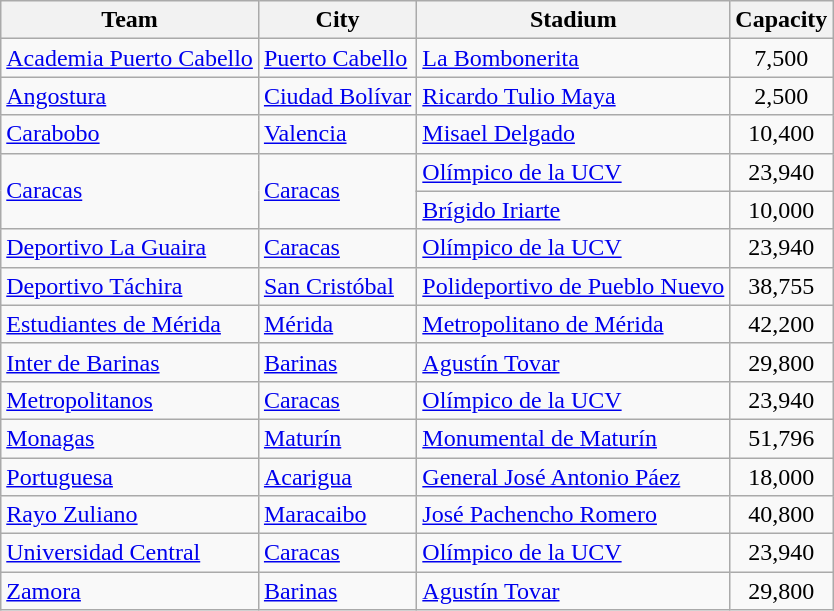<table class="wikitable sortable">
<tr>
<th>Team</th>
<th>City</th>
<th>Stadium</th>
<th>Capacity</th>
</tr>
<tr>
<td><a href='#'>Academia Puerto Cabello</a></td>
<td><a href='#'>Puerto Cabello</a></td>
<td><a href='#'>La Bombonerita</a></td>
<td align=center>7,500</td>
</tr>
<tr>
<td><a href='#'>Angostura</a></td>
<td><a href='#'>Ciudad Bolívar</a></td>
<td><a href='#'>Ricardo Tulio Maya</a></td>
<td align=center>2,500</td>
</tr>
<tr>
<td><a href='#'>Carabobo</a></td>
<td><a href='#'>Valencia</a></td>
<td><a href='#'>Misael Delgado</a></td>
<td align=center>10,400</td>
</tr>
<tr>
<td rowspan=2><a href='#'>Caracas</a></td>
<td rowspan=2><a href='#'>Caracas</a></td>
<td><a href='#'>Olímpico de la UCV</a></td>
<td align=center>23,940</td>
</tr>
<tr>
<td><a href='#'>Brígido Iriarte</a></td>
<td align=center>10,000</td>
</tr>
<tr>
<td><a href='#'>Deportivo La Guaira</a></td>
<td><a href='#'>Caracas</a></td>
<td><a href='#'>Olímpico de la UCV</a></td>
<td align=center>23,940</td>
</tr>
<tr>
<td><a href='#'>Deportivo Táchira</a></td>
<td><a href='#'>San Cristóbal</a></td>
<td><a href='#'>Polideportivo de Pueblo Nuevo</a></td>
<td align=center>38,755</td>
</tr>
<tr>
<td><a href='#'>Estudiantes de Mérida</a></td>
<td><a href='#'>Mérida</a></td>
<td><a href='#'>Metropolitano de Mérida</a></td>
<td align=center>42,200</td>
</tr>
<tr>
<td><a href='#'>Inter de Barinas</a></td>
<td><a href='#'>Barinas</a></td>
<td><a href='#'>Agustín Tovar</a></td>
<td align=center>29,800</td>
</tr>
<tr>
<td><a href='#'>Metropolitanos</a></td>
<td><a href='#'>Caracas</a></td>
<td><a href='#'>Olímpico de la UCV</a></td>
<td align=center>23,940</td>
</tr>
<tr>
<td><a href='#'>Monagas</a></td>
<td><a href='#'>Maturín</a></td>
<td><a href='#'>Monumental de Maturín</a></td>
<td align=center>51,796</td>
</tr>
<tr>
<td><a href='#'>Portuguesa</a></td>
<td><a href='#'>Acarigua</a></td>
<td><a href='#'>General José Antonio Páez</a></td>
<td align=center>18,000</td>
</tr>
<tr>
<td><a href='#'>Rayo Zuliano</a></td>
<td><a href='#'>Maracaibo</a></td>
<td><a href='#'>José Pachencho Romero</a></td>
<td align=center>40,800</td>
</tr>
<tr>
<td><a href='#'>Universidad Central</a></td>
<td><a href='#'>Caracas</a></td>
<td><a href='#'>Olímpico de la UCV</a></td>
<td align=center>23,940</td>
</tr>
<tr>
<td><a href='#'>Zamora</a></td>
<td><a href='#'>Barinas</a></td>
<td><a href='#'>Agustín Tovar</a></td>
<td align=center>29,800</td>
</tr>
</table>
